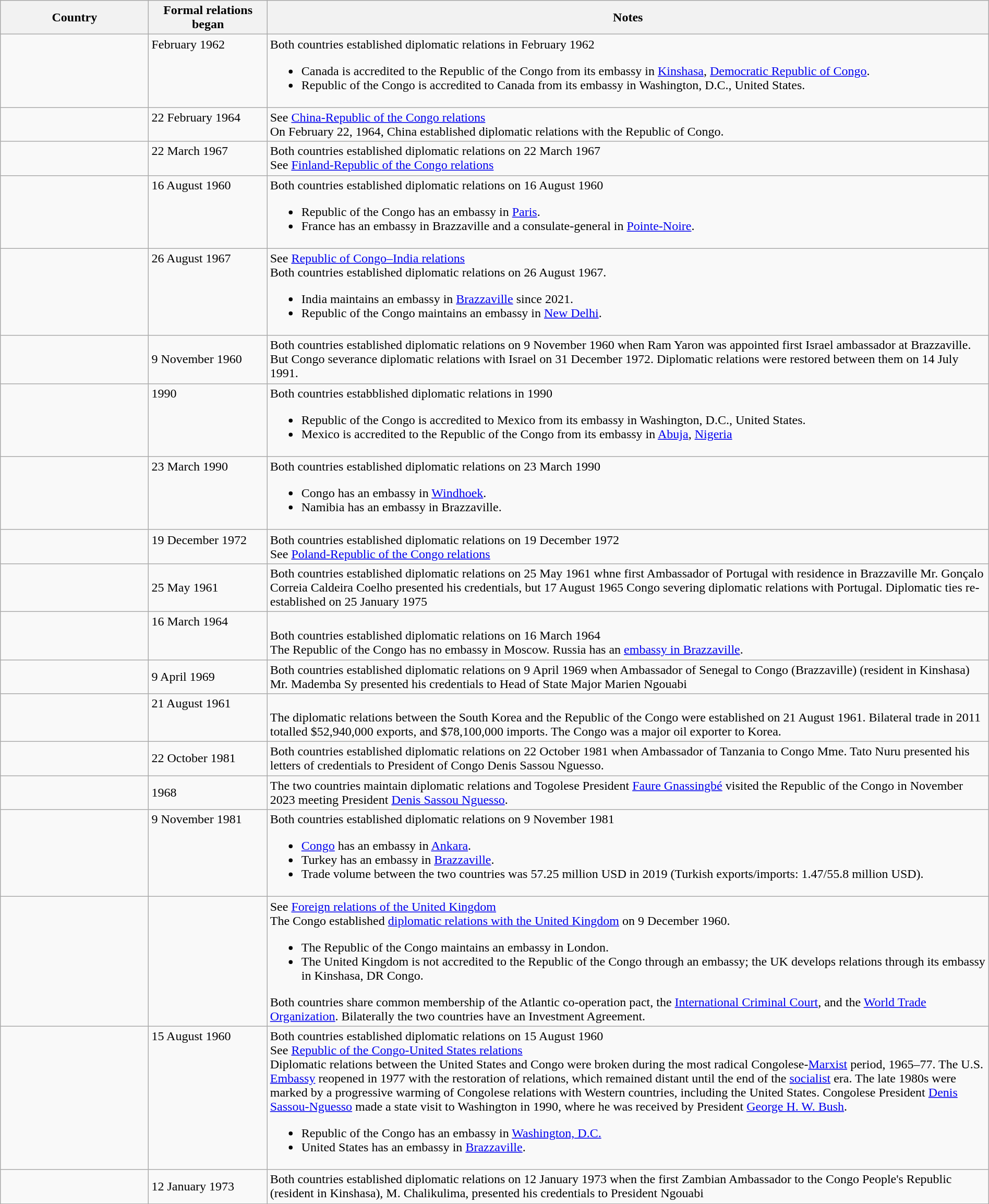<table class="wikitable sortable" style="width:100%; margin:auto;">
<tr>
<th style="width:15%;">Country</th>
<th style="width:12%;">Formal relations began</th>
<th>Notes</th>
</tr>
<tr valign="top">
<td></td>
<td>February 1962</td>
<td>Both countries established diplomatic relations in February 1962<br><ul><li>Canada is accredited to the Republic of the Congo from its embassy in <a href='#'>Kinshasa</a>, <a href='#'>Democratic Republic of Congo</a>.</li><li>Republic of the Congo is accredited to Canada from its embassy in Washington, D.C., United States.</li></ul></td>
</tr>
<tr valign="top">
<td></td>
<td>22 February 1964</td>
<td>See <a href='#'>China-Republic of the Congo relations</a><br>On February 22, 1964, China established diplomatic relations with the Republic of Congo.</td>
</tr>
<tr valign="top">
<td></td>
<td>22 March 1967</td>
<td>Both countries established diplomatic relations on 22 March 1967<br>See <a href='#'>Finland-Republic of the Congo relations</a></td>
</tr>
<tr valign="top">
<td></td>
<td>16 August 1960</td>
<td>Both countries established diplomatic relations on 16 August 1960<br><ul><li>Republic of the Congo has an embassy in <a href='#'>Paris</a>.</li><li>France has an embassy in Brazzaville and a consulate-general in <a href='#'>Pointe-Noire</a>.</li></ul></td>
</tr>
<tr valign="top">
<td></td>
<td>26 August 1967</td>
<td>See <a href='#'>Republic of Congo–India relations</a><br>Both countries established diplomatic relations on 26 August 1967.<ul><li>India maintains an embassy in <a href='#'>Brazzaville</a> since 2021.</li><li>Republic of the Congo maintains an embassy in <a href='#'>New Delhi</a>.</li></ul></td>
</tr>
<tr>
<td></td>
<td>9 November 1960</td>
<td>Both countries established diplomatic relations on 9 November 1960 when Ram Yaron was appointed first Israel ambassador at Brazzaville. But Congo severance diplomatic relations with Israel on 31 December 1972. Diplomatic relations were restored between them on 14 July 1991.</td>
</tr>
<tr valign="top">
<td></td>
<td>1990</td>
<td>Both countries estabblished diplomatic relations in 1990<br><ul><li>Republic of the Congo is accredited to Mexico from its embassy in Washington, D.C., United States.</li><li>Mexico is accredited to the Republic of the Congo from its embassy in <a href='#'>Abuja</a>, <a href='#'>Nigeria</a></li></ul></td>
</tr>
<tr valign="top">
<td></td>
<td>23 March 1990</td>
<td>Both countries established diplomatic relations on 23 March 1990<br><ul><li>Congo has an embassy in <a href='#'>Windhoek</a>.</li><li>Namibia has an embassy in Brazzaville.</li></ul></td>
</tr>
<tr valign="top">
<td></td>
<td>19 December 1972</td>
<td>Both countries established diplomatic relations on 19 December 1972<br>See <a href='#'>Poland-Republic of the Congo relations</a></td>
</tr>
<tr>
<td></td>
<td>25 May 1961</td>
<td>Both countries established diplomatic relations on 25 May 1961 whne first Ambassador of Portugal with residence in Brazzaville Mr. Gonçalo Correia Caldeira Coelho presented his credentials, but 17 August 1965 Congo severing diplomatic relations with Portugal. Diplomatic ties re-established on 25 January 1975</td>
</tr>
<tr valign="top">
<td></td>
<td>16 March 1964</td>
<td><br>Both countries established diplomatic relations on 16 March 1964<br>The Republic of the Congo has no embassy in Moscow. Russia has an <a href='#'>embassy in Brazzaville</a>.</td>
</tr>
<tr>
<td></td>
<td>9 April 1969</td>
<td>Both countries established diplomatic relations on 9 April 1969 when Ambassador of Senegal to Congo (Brazzaville) (resident in Kinshasa) Mr. Mademba Sy presented his credentials to Head of State Major Marien Ngouabi</td>
</tr>
<tr valign="top">
<td></td>
<td>21 August 1961</td>
<td><br>The diplomatic relations between the South Korea and the Republic of the Congo were established on 21 August 1961. Bilateral trade in 2011 totalled $52,940,000 exports, and $78,100,000 imports. The Congo was a major oil exporter to Korea.</td>
</tr>
<tr>
<td></td>
<td>22 October 1981</td>
<td>Both countries established diplomatic relations on 22 October 1981 when Ambassador of Tanzania to Congo Mme. Tato Nuru presented his letters of credentials to President of Congo Denis Sassou Nguesso.</td>
</tr>
<tr>
<td></td>
<td>1968</td>
<td>The two countries maintain diplomatic relations and Togolese President <a href='#'>Faure Gnassingbé</a> visited the Republic of the Congo in November 2023 meeting President <a href='#'>Denis Sassou Nguesso</a>.</td>
</tr>
<tr valign="top">
<td></td>
<td>9 November 1981</td>
<td>Both countries established diplomatic relations on 9 November 1981<br><ul><li><a href='#'>Congo</a> has an embassy in <a href='#'>Ankara</a>.</li><li>Turkey has an embassy in <a href='#'>Brazzaville</a>.</li><li>Trade volume between the two countries was 57.25 million USD in 2019 (Turkish exports/imports: 1.47/55.8 million USD).</li></ul></td>
</tr>
<tr valign="top">
<td></td>
<td></td>
<td>See <a href='#'>Foreign relations of the United Kingdom</a><br>The Congo established <a href='#'>diplomatic relations with the United Kingdom</a> on 9 December 1960.<ul><li>The Republic of the Congo maintains an embassy in London.</li><li>The United Kingdom is not accredited to the Republic of the Congo through an embassy; the UK develops relations through its embassy in Kinshasa, DR Congo.</li></ul>Both countries share common membership of the Atlantic co-operation pact, the <a href='#'>International Criminal Court</a>, and the <a href='#'>World Trade Organization</a>. Bilaterally the two countries have an Investment Agreement.</td>
</tr>
<tr valign="top">
<td></td>
<td>15 August 1960</td>
<td>Both countries established diplomatic relations on 15 August 1960<br>See <a href='#'>Republic of the Congo-United States relations</a><br>Diplomatic relations between the United States and Congo were broken during the most radical Congolese-<a href='#'>Marxist</a> period, 1965–77.  The U.S. <a href='#'>Embassy</a> reopened in 1977 with the restoration of relations, which remained distant until the end of the <a href='#'>socialist</a> era. The late 1980s were marked by a progressive warming of Congolese relations with Western countries, including the United States. Congolese President <a href='#'>Denis Sassou-Nguesso</a> made a state visit to Washington in 1990, where he was received by President <a href='#'>George H. W. Bush</a>.<ul><li>Republic of the Congo has an embassy in <a href='#'>Washington, D.C.</a></li><li>United States has an embassy in <a href='#'>Brazzaville</a>.</li></ul></td>
</tr>
<tr>
<td></td>
<td>12 January 1973</td>
<td>Both countries established diplomatic relations on 12 January 1973 when the first Zambian Ambassador to the Congo People's Republic (resident in Kinshasa), M. Chalikulima, presented his credentials to President Ngouabi</td>
</tr>
</table>
